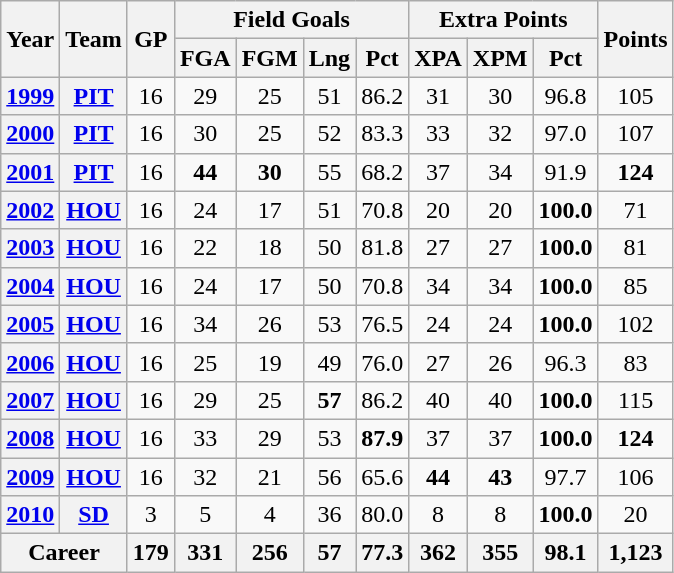<table class="wikitable" style="text-align:center;">
<tr>
<th rowspan="2">Year</th>
<th rowspan="2">Team</th>
<th rowspan="2">GP</th>
<th colspan="4">Field Goals</th>
<th colspan="3">Extra Points</th>
<th rowspan="2">Points</th>
</tr>
<tr>
<th>FGA</th>
<th>FGM</th>
<th>Lng</th>
<th>Pct</th>
<th>XPA</th>
<th>XPM</th>
<th>Pct</th>
</tr>
<tr>
<th><a href='#'>1999</a></th>
<th><a href='#'>PIT</a></th>
<td>16</td>
<td>29</td>
<td>25</td>
<td>51</td>
<td>86.2</td>
<td>31</td>
<td>30</td>
<td>96.8</td>
<td>105</td>
</tr>
<tr>
<th><a href='#'>2000</a></th>
<th><a href='#'>PIT</a></th>
<td>16</td>
<td>30</td>
<td>25</td>
<td>52</td>
<td>83.3</td>
<td>33</td>
<td>32</td>
<td>97.0</td>
<td>107</td>
</tr>
<tr>
<th><a href='#'>2001</a></th>
<th><a href='#'>PIT</a></th>
<td>16</td>
<td><strong>44</strong></td>
<td><strong>30</strong></td>
<td>55</td>
<td>68.2</td>
<td>37</td>
<td>34</td>
<td>91.9</td>
<td><strong>124</strong></td>
</tr>
<tr>
<th><a href='#'>2002</a></th>
<th><a href='#'>HOU</a></th>
<td>16</td>
<td>24</td>
<td>17</td>
<td>51</td>
<td>70.8</td>
<td>20</td>
<td>20</td>
<td><strong>100.0</strong></td>
<td>71</td>
</tr>
<tr>
<th><a href='#'>2003</a></th>
<th><a href='#'>HOU</a></th>
<td>16</td>
<td>22</td>
<td>18</td>
<td>50</td>
<td>81.8</td>
<td>27</td>
<td>27</td>
<td><strong>100.0</strong></td>
<td>81</td>
</tr>
<tr>
<th><a href='#'>2004</a></th>
<th><a href='#'>HOU</a></th>
<td>16</td>
<td>24</td>
<td>17</td>
<td>50</td>
<td>70.8</td>
<td>34</td>
<td>34</td>
<td><strong>100.0</strong></td>
<td>85</td>
</tr>
<tr>
<th><a href='#'>2005</a></th>
<th><a href='#'>HOU</a></th>
<td>16</td>
<td>34</td>
<td>26</td>
<td>53</td>
<td>76.5</td>
<td>24</td>
<td>24</td>
<td><strong>100.0</strong></td>
<td>102</td>
</tr>
<tr>
<th><a href='#'>2006</a></th>
<th><a href='#'>HOU</a></th>
<td>16</td>
<td>25</td>
<td>19</td>
<td>49</td>
<td>76.0</td>
<td>27</td>
<td>26</td>
<td>96.3</td>
<td>83</td>
</tr>
<tr>
<th><a href='#'>2007</a></th>
<th><a href='#'>HOU</a></th>
<td>16</td>
<td>29</td>
<td>25</td>
<td><strong>57</strong></td>
<td>86.2</td>
<td>40</td>
<td>40</td>
<td><strong>100.0</strong></td>
<td>115</td>
</tr>
<tr>
<th><a href='#'>2008</a></th>
<th><a href='#'>HOU</a></th>
<td>16</td>
<td>33</td>
<td>29</td>
<td>53</td>
<td><strong>87.9</strong></td>
<td>37</td>
<td>37</td>
<td><strong>100.0</strong></td>
<td><strong>124</strong></td>
</tr>
<tr>
<th><a href='#'>2009</a></th>
<th><a href='#'>HOU</a></th>
<td>16</td>
<td>32</td>
<td>21</td>
<td>56</td>
<td>65.6</td>
<td><strong>44</strong></td>
<td><strong>43</strong></td>
<td>97.7</td>
<td>106</td>
</tr>
<tr>
<th><a href='#'>2010</a></th>
<th><a href='#'>SD</a></th>
<td>3</td>
<td>5</td>
<td>4</td>
<td>36</td>
<td>80.0</td>
<td>8</td>
<td>8</td>
<td><strong>100.0</strong></td>
<td>20</td>
</tr>
<tr>
<th colspan="2">Career</th>
<th>179</th>
<th>331</th>
<th>256</th>
<th>57</th>
<th>77.3</th>
<th>362</th>
<th>355</th>
<th>98.1</th>
<th>1,123</th>
</tr>
</table>
